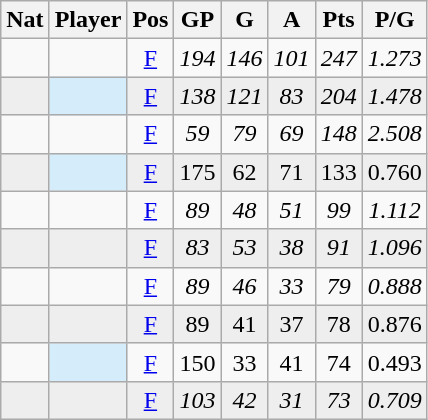<table class="wikitable sortable">
<tr>
<th>Nat</th>
<th>Player</th>
<th>Pos</th>
<th>GP</th>
<th>G</th>
<th>A</th>
<th>Pts</th>
<th>P/G</th>
</tr>
<tr align="center">
<td></td>
<td align="left"></td>
<td><a href='#'>F</a></td>
<td><em>194</em></td>
<td><em>146</em></td>
<td><em>101</em></td>
<td><em>247</em></td>
<td><em>1.273</em></td>
</tr>
<tr align="center" bgcolor="#eeeeee">
<td></td>
<td align="left" bgcolor="#D5EDFA"></td>
<td><a href='#'>F</a></td>
<td><em>138</em></td>
<td><em>121</em></td>
<td><em>83</em></td>
<td><em>204</em></td>
<td><em>1.478</em></td>
</tr>
<tr align="center">
<td></td>
<td align="left"></td>
<td><a href='#'>F</a></td>
<td><em>59</em></td>
<td><em>79</em></td>
<td><em>69</em></td>
<td><em>148</em></td>
<td><em>2.508</em></td>
</tr>
<tr align="center" bgcolor="#eeeeee">
<td></td>
<td align="left" bgcolor="#D5EDFA"></td>
<td><a href='#'>F</a></td>
<td>175</td>
<td>62</td>
<td>71</td>
<td>133</td>
<td>0.760</td>
</tr>
<tr align="center">
<td></td>
<td align="left"></td>
<td><a href='#'>F</a></td>
<td><em>89</em></td>
<td><em>48</em></td>
<td><em>51</em></td>
<td><em>99</em></td>
<td><em>1.112</em></td>
</tr>
<tr align="center" bgcolor="#eeeeee">
<td></td>
<td align="left"></td>
<td><a href='#'>F</a></td>
<td><em>83</em></td>
<td><em>53</em></td>
<td><em>38</em></td>
<td><em>91</em></td>
<td><em>1.096</em></td>
</tr>
<tr align="center">
<td></td>
<td align="left"></td>
<td><a href='#'>F</a></td>
<td><em>89</em></td>
<td><em>46</em></td>
<td><em>33</em></td>
<td><em>79</em></td>
<td><em>0.888</em></td>
</tr>
<tr align="center" bgcolor="#eeeeee">
<td></td>
<td align="left"></td>
<td><a href='#'>F</a></td>
<td>89</td>
<td>41</td>
<td>37</td>
<td>78</td>
<td>0.876</td>
</tr>
<tr align="center">
<td></td>
<td align="left" bgcolor="#D5EDFA"></td>
<td><a href='#'>F</a></td>
<td>150</td>
<td>33</td>
<td>41</td>
<td>74</td>
<td>0.493</td>
</tr>
<tr align="center" bgcolor="#eeeeee">
<td></td>
<td align="left"></td>
<td><a href='#'>F</a></td>
<td><em>103</em></td>
<td><em>42</em></td>
<td><em>31</em></td>
<td><em>73</em></td>
<td><em>0.709</em></td>
</tr>
</table>
